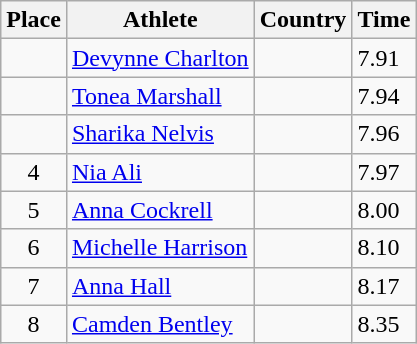<table class="wikitable">
<tr>
<th>Place</th>
<th>Athlete</th>
<th>Country</th>
<th>Time</th>
</tr>
<tr>
<td align=center></td>
<td><a href='#'>Devynne Charlton</a></td>
<td></td>
<td>7.91</td>
</tr>
<tr>
<td align=center></td>
<td><a href='#'>Tonea Marshall</a></td>
<td></td>
<td>7.94</td>
</tr>
<tr>
<td align=center></td>
<td><a href='#'>Sharika Nelvis</a></td>
<td></td>
<td>7.96</td>
</tr>
<tr>
<td align=center>4</td>
<td><a href='#'>Nia Ali</a></td>
<td></td>
<td>7.97</td>
</tr>
<tr>
<td align=center>5</td>
<td><a href='#'>Anna Cockrell</a></td>
<td></td>
<td>8.00</td>
</tr>
<tr>
<td align=center>6</td>
<td><a href='#'>Michelle Harrison</a></td>
<td></td>
<td>8.10</td>
</tr>
<tr>
<td align=center>7</td>
<td><a href='#'>Anna Hall</a></td>
<td></td>
<td>8.17</td>
</tr>
<tr>
<td align=center>8</td>
<td><a href='#'>Camden Bentley</a></td>
<td></td>
<td>8.35</td>
</tr>
</table>
